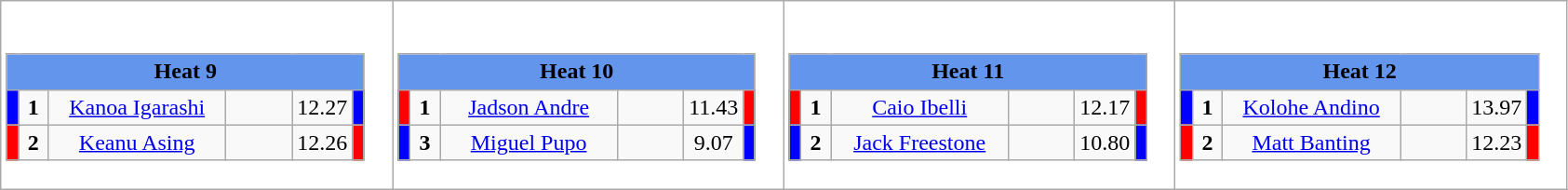<table class="wikitable" style="background:#fff;">
<tr>
<td><div><br><table class="wikitable">
<tr>
<td colspan="6"  style="text-align:center; background:#6495ed;"><strong>Heat 9</strong></td>
</tr>
<tr>
<td style="width:01px; background: #00f;"></td>
<td style="width:14px; text-align:center;"><strong>1</strong></td>
<td style="width:120px; text-align:center;"><a href='#'>Kanoa Igarashi</a></td>
<td style="width:40px; text-align:center;"></td>
<td style="width:20px; text-align:center;">12.27</td>
<td style="width:01px; background: #00f;"></td>
</tr>
<tr>
<td style="width:01px; background: #f00;"></td>
<td style="width:14px; text-align:center;"><strong>2</strong></td>
<td style="width:120px; text-align:center;"><a href='#'>Keanu Asing</a></td>
<td style="width:40px; text-align:center;"></td>
<td style="width:20px; text-align:center;">12.26</td>
<td style="width:01px; background: #f00;"></td>
</tr>
</table>
</div></td>
<td><div><br><table class="wikitable">
<tr>
<td colspan="6"  style="text-align:center; background:#6495ed;"><strong>Heat 10</strong></td>
</tr>
<tr>
<td style="width:01px; background: #f00;"></td>
<td style="width:14px; text-align:center;"><strong>1</strong></td>
<td style="width:120px; text-align:center;"><a href='#'>Jadson Andre</a></td>
<td style="width:40px; text-align:center;"></td>
<td style="width:20px; text-align:center;">11.43</td>
<td style="width:01px; background: #f00;"></td>
</tr>
<tr>
<td style="width:01px; background: #00f;"></td>
<td style="width:14px; text-align:center;"><strong>3</strong></td>
<td style="width:120px; text-align:center;"><a href='#'>Miguel Pupo</a></td>
<td style="width:40px; text-align:center;"></td>
<td style="width:20px; text-align:center;">9.07</td>
<td style="width:01px; background: #00f;"></td>
</tr>
</table>
</div></td>
<td><div><br><table class="wikitable">
<tr>
<td colspan="6"  style="text-align:center; background:#6495ed;"><strong>Heat 11</strong></td>
</tr>
<tr>
<td style="width:01px; background: #f00;"></td>
<td style="width:14px; text-align:center;"><strong>1</strong></td>
<td style="width:120px; text-align:center;"><a href='#'>Caio Ibelli</a></td>
<td style="width:40px; text-align:center;"></td>
<td style="width:20px; text-align:center;">12.17</td>
<td style="width:01px; background: #f00;"></td>
</tr>
<tr>
<td style="width:01px; background: #00f;"></td>
<td style="width:14px; text-align:center;"><strong>2</strong></td>
<td style="width:120px; text-align:center;"><a href='#'>Jack Freestone</a></td>
<td style="width:40px; text-align:center;"></td>
<td style="width:20px; text-align:center;">10.80</td>
<td style="width:01px; background: #00f;"></td>
</tr>
</table>
</div></td>
<td><div><br><table class="wikitable">
<tr>
<td colspan="6"  style="text-align:center; background:#6495ed;"><strong>Heat 12</strong></td>
</tr>
<tr>
<td style="width:01px; background: #00f;"></td>
<td style="width:14px; text-align:center;"><strong>1</strong></td>
<td style="width:120px; text-align:center;"><a href='#'>Kolohe Andino</a></td>
<td style="width:40px; text-align:center;"></td>
<td style="width:20px; text-align:center;">13.97</td>
<td style="width:01px; background: #00f;"></td>
</tr>
<tr>
<td style="width:01px; background: #f00;"></td>
<td style="width:14px; text-align:center;"><strong>2</strong></td>
<td style="width:120px; text-align:center;"><a href='#'>Matt Banting</a></td>
<td style="width:40px; text-align:center;"></td>
<td style="width:20px; text-align:center;">12.23</td>
<td style="width:01px; background: #f00;"></td>
</tr>
</table>
</div></td>
</tr>
</table>
